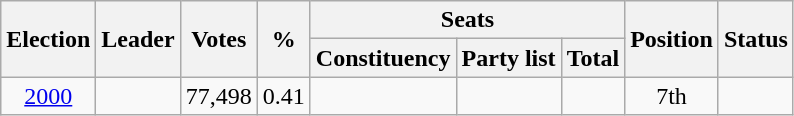<table class="wikitable" style="text-align:center">
<tr>
<th rowspan="2">Election</th>
<th rowspan="2">Leader</th>
<th rowspan="2">Votes</th>
<th rowspan="2">%</th>
<th colspan="3">Seats</th>
<th rowspan="2">Position</th>
<th rowspan="2">Status</th>
</tr>
<tr>
<th>Constituency</th>
<th>Party list</th>
<th>Total</th>
</tr>
<tr>
<td><a href='#'>2000</a></td>
<td></td>
<td>77,498</td>
<td>0.41</td>
<td></td>
<td></td>
<td></td>
<td>7th</td>
<td></td>
</tr>
</table>
